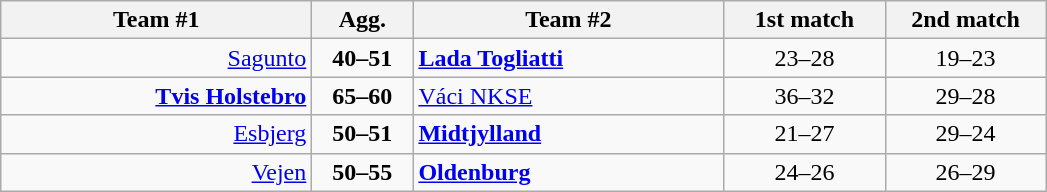<table class=wikitable style="text-align:center">
<tr>
<th width=200>Team #1</th>
<th width=60>Agg.</th>
<th width=200>Team #2</th>
<th width=100>1st match</th>
<th width=100>2nd match</th>
</tr>
<tr>
<td align=right><a href='#'>Sagunto</a> </td>
<td><strong>40–51</strong></td>
<td align=left> <strong><a href='#'>Lada Togliatti</a></strong></td>
<td align=center>23–28</td>
<td align=center>19–23</td>
</tr>
<tr>
<td align=right><strong><a href='#'>Tvis Holstebro</a></strong> </td>
<td><strong>65–60</strong></td>
<td align=left> <a href='#'>Váci NKSE</a></td>
<td align=center>36–32</td>
<td align=center>29–28</td>
</tr>
<tr>
<td align=right><a href='#'>Esbjerg</a> </td>
<td><strong>50–51</strong></td>
<td align=left> <strong><a href='#'>Midtjylland</a></strong></td>
<td align=center>21–27</td>
<td align=center>29–24</td>
</tr>
<tr>
<td align=right><a href='#'>Vejen</a> </td>
<td><strong>50–55</strong></td>
<td align=left> <strong><a href='#'>Oldenburg</a></strong></td>
<td align=center>24–26</td>
<td align=center>26–29</td>
</tr>
</table>
